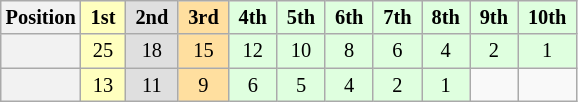<table class="wikitable" style="font-size:85%; text-align:center">
<tr>
<th>Position</th>
<td style="background:#ffffbf"> <strong>1st</strong> </td>
<td style="background:#dfdfdf"> <strong>2nd</strong> </td>
<td style="background:#ffdf9f"> <strong>3rd</strong> </td>
<td style="background:#dfffdf"> <strong>4th</strong> </td>
<td style="background:#dfffdf"> <strong>5th</strong> </td>
<td style="background:#dfffdf"> <strong>6th</strong> </td>
<td style="background:#dfffdf"> <strong>7th</strong> </td>
<td style="background:#dfffdf"> <strong>8th</strong> </td>
<td style="background:#dfffdf"> <strong>9th</strong> </td>
<td style="background:#dfffdf"> <strong>10th</strong> </td>
</tr>
<tr>
<th></th>
<td style="background:#ffffbf">25</td>
<td style="background:#dfdfdf">18</td>
<td style="background:#ffdf9f">15</td>
<td style="background:#dfffdf">12</td>
<td style="background:#dfffdf">10</td>
<td style="background:#dfffdf">8</td>
<td style="background:#dfffdf">6</td>
<td style="background:#dfffdf">4</td>
<td style="background:#dfffdf">2</td>
<td style="background:#dfffdf">1</td>
</tr>
<tr>
<th></th>
<td style="background:#ffffbf">13</td>
<td style="background:#dfdfdf">11</td>
<td style="background:#ffdf9f">9</td>
<td style="background:#dfffdf">6</td>
<td style="background:#dfffdf">5</td>
<td style="background:#dfffdf">4</td>
<td style="background:#dfffdf">2</td>
<td style="background:#dfffdf">1</td>
<td></td>
<td></td>
</tr>
</table>
